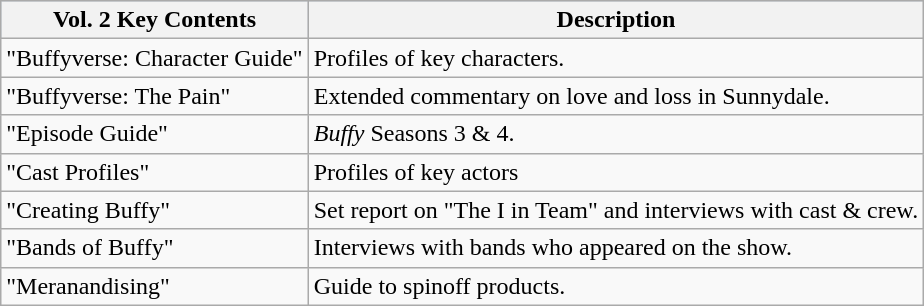<table class="wikitable">
<tr bgcolor="lightsteelblue" align=left>
<th><strong>Vol. 2 Key Contents</strong></th>
<th><strong>Description</strong></th>
</tr>
<tr>
<td>"Buffyverse: Character Guide"</td>
<td>Profiles of key characters.</td>
</tr>
<tr>
<td>"Buffyverse: The Pain"</td>
<td>Extended commentary on love and loss in Sunnydale.</td>
</tr>
<tr>
<td>"Episode Guide"</td>
<td><em>Buffy</em> Seasons 3 & 4.</td>
</tr>
<tr>
<td>"Cast Profiles"</td>
<td>Profiles of key actors</td>
</tr>
<tr>
<td>"Creating Buffy"</td>
<td>Set report on "The I in Team" and interviews with cast & crew.</td>
</tr>
<tr>
<td>"Bands of Buffy"</td>
<td>Interviews with bands who appeared on the show.</td>
</tr>
<tr>
<td>"Meranandising"</td>
<td>Guide to spinoff products.</td>
</tr>
</table>
